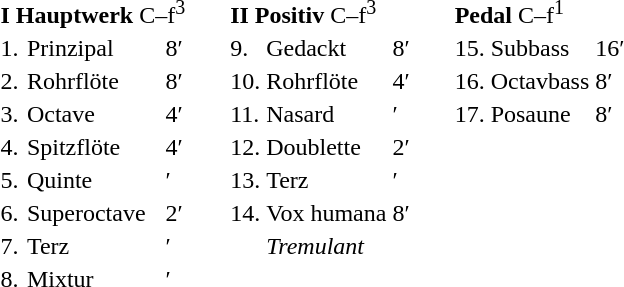<table border="0" cellspacing="16" cellpadding="12" style="border-collapse:collapse;">
<tr>
<td style="vertical-align:top"><br><table border="0">
<tr>
<td colspan="4"><strong>I Hauptwerk</strong> C–f<sup>3</sup></td>
</tr>
<tr>
<td>1.</td>
<td>Prinzipal</td>
<td>8′</td>
</tr>
<tr>
<td>2.</td>
<td>Rohrflöte</td>
<td>8′</td>
</tr>
<tr>
<td>3.</td>
<td>Octave</td>
<td>4′</td>
</tr>
<tr>
<td>4.</td>
<td>Spitzflöte</td>
<td>4′</td>
</tr>
<tr>
<td>5.</td>
<td>Quinte</td>
<td>′</td>
</tr>
<tr>
<td>6.</td>
<td>Superoctave</td>
<td>2′</td>
</tr>
<tr>
<td>7.</td>
<td>Terz</td>
<td>′</td>
</tr>
<tr>
<td>8.</td>
<td>Mixtur</td>
<td>′</td>
</tr>
</table>
</td>
<td style="vertical-align:top"><br><table border="0"Bruch>
<tr>
<td colspan="4"><strong>II Positiv</strong> C–f<sup>3</sup></td>
</tr>
<tr>
<td>9.</td>
<td>Gedackt</td>
<td>8′</td>
</tr>
<tr>
<td>10.</td>
<td>Rohrflöte</td>
<td>4′</td>
</tr>
<tr>
<td>11.</td>
<td>Nasard</td>
<td>′</td>
</tr>
<tr>
<td>12.</td>
<td>Doublette</td>
<td>2′</td>
</tr>
<tr>
<td>13.</td>
<td>Terz</td>
<td>′</td>
</tr>
<tr>
<td>14.</td>
<td>Vox humana</td>
<td>8′</td>
</tr>
<tr>
<td></td>
<td><em>Tremulant</em></td>
</tr>
</table>
</td>
<td style="vertical-align:top"><br><table border="0">
<tr>
<td colspan="4"><strong>Pedal</strong> C–f<sup>1</sup></td>
</tr>
<tr>
<td>15.</td>
<td>Subbass</td>
<td>16′</td>
</tr>
<tr>
<td>16.</td>
<td>Octavbass</td>
<td>8′</td>
</tr>
<tr>
<td>17.</td>
<td>Posaune</td>
<td>8′</td>
</tr>
</table>
</td>
</tr>
</table>
